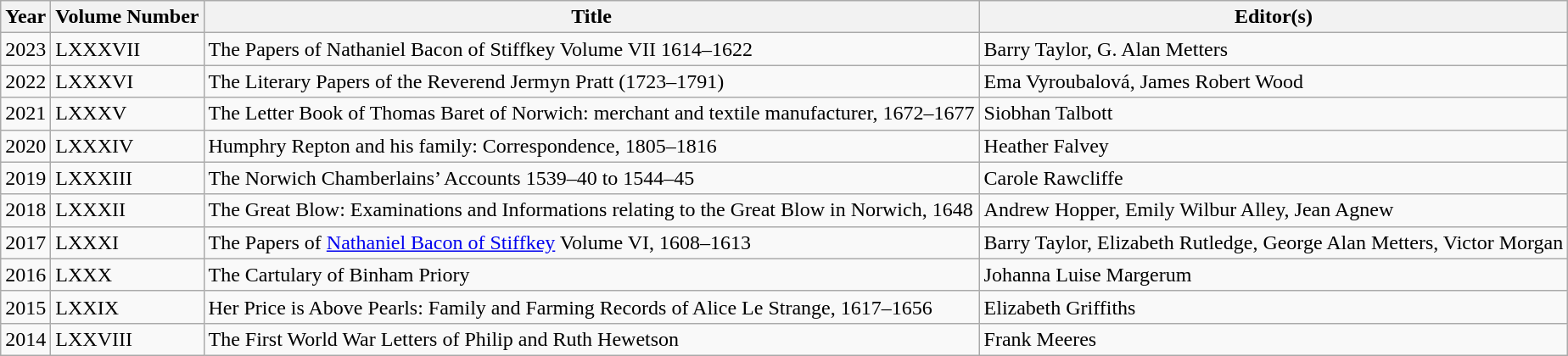<table class="wikitable">
<tr>
<th>Year</th>
<th>Volume Number</th>
<th>Title</th>
<th>Editor(s)</th>
</tr>
<tr>
<td>2023</td>
<td>LXXXVII</td>
<td>The Papers of Nathaniel Bacon of Stiffkey Volume VII 1614–1622</td>
<td>Barry Taylor, G. Alan Metters</td>
</tr>
<tr>
<td>2022</td>
<td>LXXXVI</td>
<td>The Literary Papers of the Reverend Jermyn Pratt (1723–1791)</td>
<td>Ema Vyroubalová, James Robert Wood</td>
</tr>
<tr>
<td>2021</td>
<td>LXXXV</td>
<td>The Letter Book of Thomas Baret of Norwich: merchant and textile manufacturer, 1672–1677</td>
<td>Siobhan Talbott</td>
</tr>
<tr>
<td>2020</td>
<td>LXXXIV</td>
<td>Humphry Repton and his family: Correspondence, 1805–1816</td>
<td>Heather Falvey</td>
</tr>
<tr>
<td>2019</td>
<td>LXXXIII</td>
<td>The Norwich Chamberlains’ Accounts 1539–40 to 1544–45</td>
<td>Carole Rawcliffe</td>
</tr>
<tr>
<td>2018</td>
<td>LXXXII</td>
<td>The Great Blow: Examinations and Informations relating to the Great Blow in Norwich, 1648</td>
<td>Andrew Hopper, Emily Wilbur Alley, Jean Agnew</td>
</tr>
<tr>
<td>2017</td>
<td>LXXXI</td>
<td>The Papers of <a href='#'>Nathaniel Bacon of Stiffkey</a> Volume VI, 1608–1613</td>
<td>Barry Taylor, Elizabeth Rutledge, George Alan Metters, Victor Morgan</td>
</tr>
<tr>
<td>2016</td>
<td>LXXX</td>
<td>The Cartulary of Binham Priory</td>
<td>Johanna Luise Margerum</td>
</tr>
<tr>
<td>2015</td>
<td>LXXIX</td>
<td>Her Price is Above Pearls: Family and Farming Records of Alice Le Strange, 1617–1656</td>
<td>Elizabeth Griffiths</td>
</tr>
<tr>
<td>2014</td>
<td>LXXVIII</td>
<td>The First World War Letters of Philip and Ruth Hewetson</td>
<td>Frank Meeres</td>
</tr>
</table>
